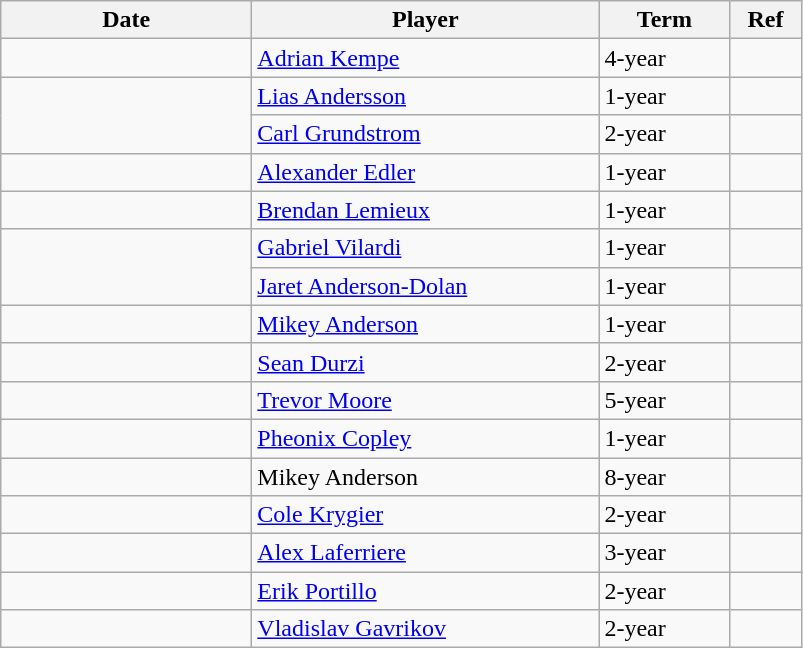<table class="wikitable">
<tr>
<th style="width: 10em;">Date</th>
<th style="width: 14em;">Player</th>
<th style="width: 5em;">Term</th>
<th style="width: 2.5em;">Ref</th>
</tr>
<tr>
<td></td>
<td><a href='#'>Adrian Kempe</a></td>
<td>4-year</td>
<td></td>
</tr>
<tr>
<td rowspan=2></td>
<td><a href='#'>Lias Andersson</a></td>
<td>1-year</td>
<td></td>
</tr>
<tr>
<td><a href='#'>Carl Grundstrom</a></td>
<td>2-year</td>
<td></td>
</tr>
<tr>
<td></td>
<td><a href='#'>Alexander Edler</a></td>
<td>1-year</td>
<td></td>
</tr>
<tr>
<td></td>
<td><a href='#'>Brendan Lemieux</a></td>
<td>1-year</td>
<td></td>
</tr>
<tr>
<td rowspan=2></td>
<td><a href='#'>Gabriel Vilardi</a></td>
<td>1-year</td>
<td></td>
</tr>
<tr>
<td><a href='#'>Jaret Anderson-Dolan</a></td>
<td>1-year</td>
<td></td>
</tr>
<tr>
<td></td>
<td><a href='#'>Mikey Anderson</a></td>
<td>1-year</td>
<td></td>
</tr>
<tr>
<td></td>
<td><a href='#'>Sean Durzi</a></td>
<td>2-year</td>
<td></td>
</tr>
<tr>
<td></td>
<td><a href='#'>Trevor Moore</a></td>
<td>5-year</td>
<td></td>
</tr>
<tr>
<td></td>
<td><a href='#'>Pheonix Copley</a></td>
<td>1-year</td>
<td></td>
</tr>
<tr>
<td></td>
<td>Mikey Anderson</td>
<td>8-year</td>
<td></td>
</tr>
<tr>
<td></td>
<td><a href='#'>Cole Krygier</a></td>
<td>2-year</td>
<td></td>
</tr>
<tr>
<td></td>
<td><a href='#'>Alex Laferriere</a></td>
<td>3-year</td>
<td></td>
</tr>
<tr>
<td></td>
<td><a href='#'>Erik Portillo</a></td>
<td>2-year</td>
<td></td>
</tr>
<tr>
<td></td>
<td><a href='#'>Vladislav Gavrikov</a></td>
<td>2-year</td>
<td></td>
</tr>
</table>
